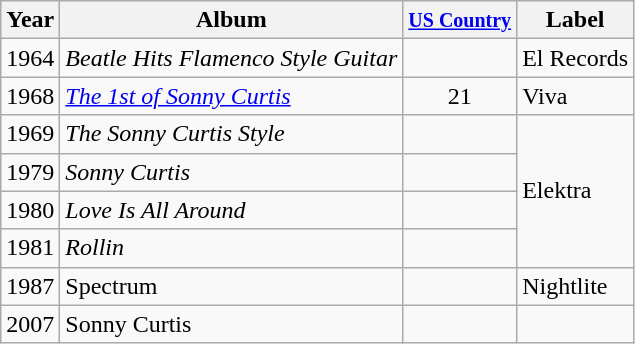<table class="wikitable">
<tr>
<th>Year</th>
<th>Album</th>
<th><small><a href='#'>US Country</a></small></th>
<th>Label</th>
</tr>
<tr>
<td>1964</td>
<td><em>Beatle Hits Flamenco Style Guitar</em></td>
<td></td>
<td>El Records</td>
</tr>
<tr>
<td>1968</td>
<td><em><a href='#'>The 1st of Sonny Curtis</a></em></td>
<td align="center">21</td>
<td>Viva</td>
</tr>
<tr>
<td>1969</td>
<td><em>The Sonny Curtis Style</em></td>
<td></td>
<td rowspan="4">Elektra</td>
</tr>
<tr>
<td>1979</td>
<td><em>Sonny Curtis</em></td>
<td></td>
</tr>
<tr>
<td>1980</td>
<td><em>Love Is All Around</em></td>
<td></td>
</tr>
<tr>
<td>1981</td>
<td><em>Rollin<strong></td>
<td></td>
</tr>
<tr>
<td>1987</td>
<td></em>Spectrum<em></td>
<td></td>
<td>Nightlite</td>
</tr>
<tr>
<td>2007</td>
<td></em>Sonny Curtis<em></td>
<td></td>
<td></td>
</tr>
</table>
